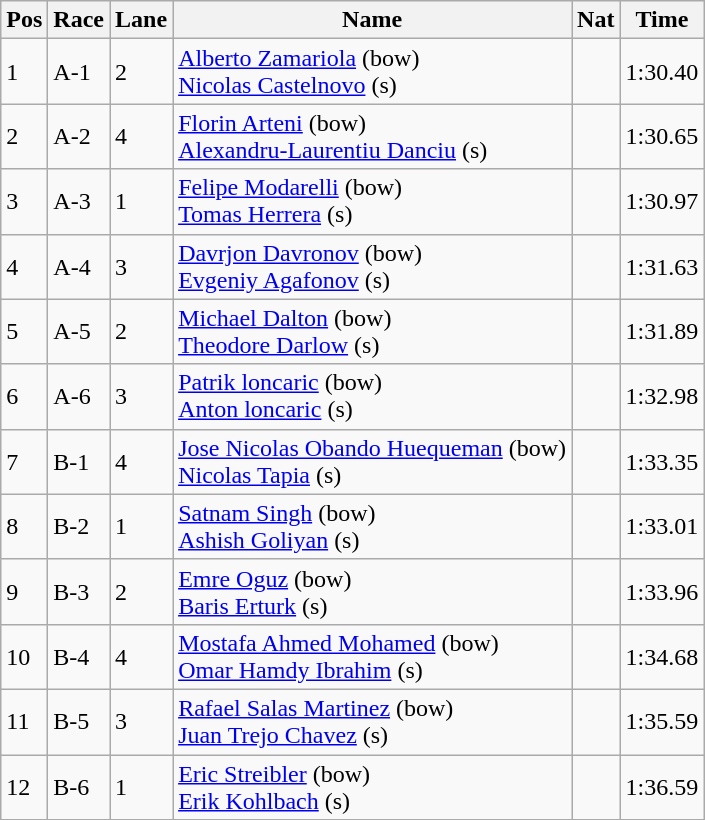<table class="wikitable sortable">
<tr>
<th>Pos</th>
<th>Race</th>
<th>Lane</th>
<th>Name</th>
<th>Nat</th>
<th>Time</th>
</tr>
<tr>
<td>1</td>
<td>A-1</td>
<td>2</td>
<td><a href='#'>Alberto Zamariola</a> (bow)<br> <a href='#'>Nicolas Castelnovo</a> (s)</td>
<td></td>
<td>1:30.40</td>
</tr>
<tr>
<td>2</td>
<td>A-2</td>
<td>4</td>
<td><a href='#'>Florin Arteni</a> (bow)<br> <a href='#'>Alexandru-Laurentiu Danciu</a> (s)</td>
<td></td>
<td>1:30.65</td>
</tr>
<tr>
<td>3</td>
<td>A-3</td>
<td>1</td>
<td><a href='#'>Felipe Modarelli</a> (bow)<br> <a href='#'>Tomas Herrera</a> (s)</td>
<td></td>
<td>1:30.97</td>
</tr>
<tr>
<td>4</td>
<td>A-4</td>
<td>3</td>
<td><a href='#'>Davrjon Davronov</a> (bow)<br> <a href='#'>Evgeniy Agafonov</a> (s)</td>
<td></td>
<td>1:31.63</td>
</tr>
<tr>
<td>5</td>
<td>A-5</td>
<td>2</td>
<td><a href='#'>Michael Dalton</a> (bow)<br> <a href='#'>Theodore Darlow</a> (s)</td>
<td></td>
<td>1:31.89</td>
</tr>
<tr>
<td>6</td>
<td>A-6</td>
<td>3</td>
<td><a href='#'>Patrik loncaric</a> (bow)<br> <a href='#'>Anton loncaric</a> (s)</td>
<td></td>
<td>1:32.98</td>
</tr>
<tr>
<td>7</td>
<td>B-1</td>
<td>4</td>
<td><a href='#'>Jose Nicolas Obando Huequeman</a> (bow)<br> <a href='#'>Nicolas Tapia</a> (s)</td>
<td></td>
<td>1:33.35</td>
</tr>
<tr>
<td>8</td>
<td>B-2</td>
<td>1</td>
<td><a href='#'>Satnam Singh</a> (bow)<br> <a href='#'>Ashish Goliyan</a> (s)</td>
<td></td>
<td>1:33.01</td>
</tr>
<tr>
<td>9</td>
<td>B-3</td>
<td>2</td>
<td><a href='#'>Emre Oguz</a> (bow)<br> <a href='#'>Baris Erturk</a> (s)</td>
<td></td>
<td>1:33.96</td>
</tr>
<tr>
<td>10</td>
<td>B-4</td>
<td>4</td>
<td><a href='#'>Mostafa Ahmed Mohamed</a> (bow)<br> <a href='#'>Omar Hamdy Ibrahim</a> (s)</td>
<td></td>
<td>1:34.68</td>
</tr>
<tr>
<td>11</td>
<td>B-5</td>
<td>3</td>
<td><a href='#'>Rafael Salas Martinez</a> (bow)<br> <a href='#'>Juan Trejo Chavez</a> (s)</td>
<td></td>
<td>1:35.59</td>
</tr>
<tr>
<td>12</td>
<td>B-6</td>
<td>1</td>
<td><a href='#'>Eric Streibler</a> (bow)<br> <a href='#'>Erik Kohlbach</a> (s)</td>
<td></td>
<td>1:36.59</td>
</tr>
</table>
